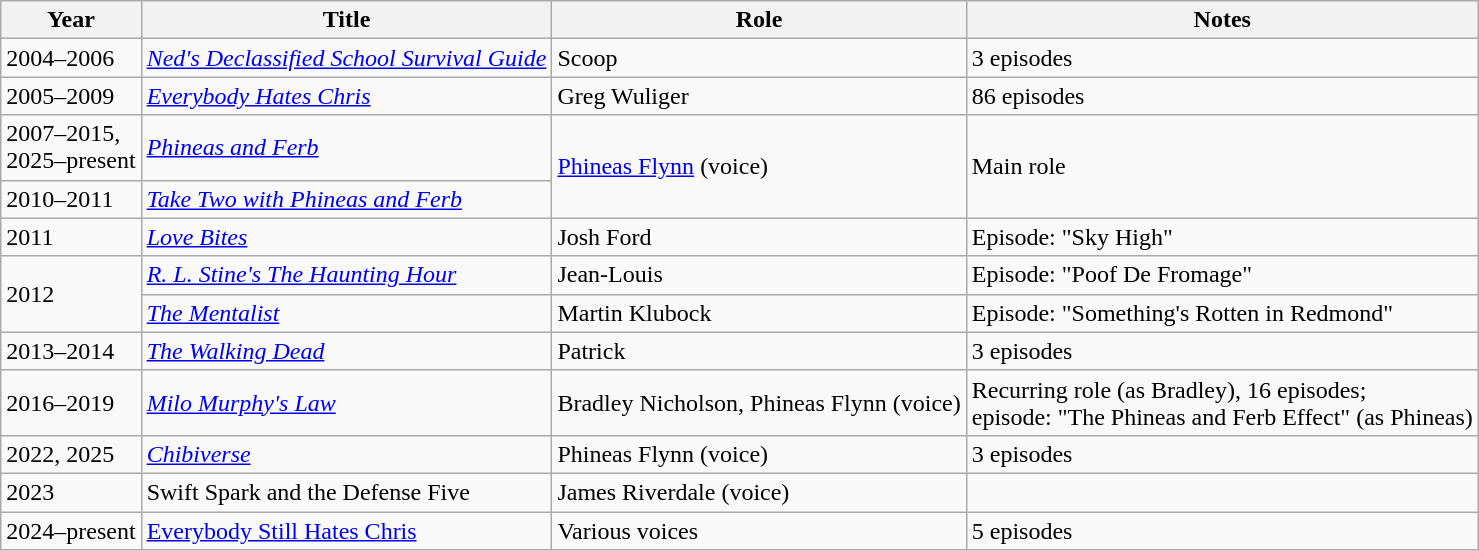<table class="wikitable sortable">
<tr>
<th>Year</th>
<th>Title</th>
<th>Role</th>
<th class="unsortable">Notes</th>
</tr>
<tr>
<td>2004–2006</td>
<td><em><a href='#'>Ned's Declassified School Survival Guide</a></em></td>
<td>Scoop</td>
<td>3 episodes</td>
</tr>
<tr>
<td>2005–2009</td>
<td><em><a href='#'>Everybody Hates Chris</a></em></td>
<td>Greg Wuliger</td>
<td>86 episodes</td>
</tr>
<tr>
<td>2007–2015,<br>2025–present</td>
<td><em><a href='#'>Phineas and Ferb</a></em></td>
<td rowspan="2"><a href='#'>Phineas Flynn</a> (voice)</td>
<td rowspan="2">Main role</td>
</tr>
<tr>
<td>2010–2011</td>
<td><em><a href='#'>Take Two with Phineas and Ferb</a></em></td>
</tr>
<tr>
<td>2011</td>
<td><em><a href='#'>Love Bites</a></em></td>
<td>Josh Ford</td>
<td>Episode: "Sky High"</td>
</tr>
<tr>
<td rowspan="2">2012</td>
<td><em><a href='#'>R. L. Stine's The Haunting Hour</a></em></td>
<td>Jean-Louis</td>
<td>Episode: "Poof De Fromage"</td>
</tr>
<tr>
<td><em><a href='#'>The Mentalist</a></em></td>
<td>Martin Klubock</td>
<td>Episode: "Something's Rotten in Redmond"</td>
</tr>
<tr>
<td>2013–2014</td>
<td><em><a href='#'>The Walking Dead</a></em></td>
<td>Patrick</td>
<td>3 episodes</td>
</tr>
<tr>
<td>2016–2019</td>
<td><em><a href='#'>Milo Murphy's Law</a></em></td>
<td>Bradley Nicholson, Phineas Flynn (voice)</td>
<td>Recurring role (as Bradley), 16 episodes;<br>episode: "The Phineas and Ferb Effect" (as Phineas)</td>
</tr>
<tr>
<td>2022, 2025</td>
<td><em><a href='#'>Chibiverse</a></td>
<td>Phineas Flynn (voice)</td>
<td>3 episodes</td>
</tr>
<tr>
<td>2023</td>
<td></em>Swift Spark and the Defense Five<em></td>
<td>James Riverdale (voice)</td>
<td></td>
</tr>
<tr>
<td>2024–present</td>
<td></em><a href='#'>Everybody Still Hates Chris</a><em></td>
<td>Various voices</td>
<td>5 episodes</td>
</tr>
</table>
